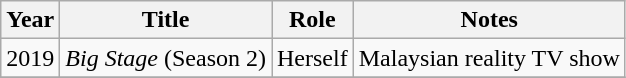<table class="wikitable">
<tr>
<th>Year</th>
<th>Title</th>
<th>Role</th>
<th>Notes</th>
</tr>
<tr>
<td>2019</td>
<td><em>Big Stage</em> (Season 2)</td>
<td>Herself</td>
<td>Malaysian reality TV show</td>
</tr>
<tr>
</tr>
</table>
